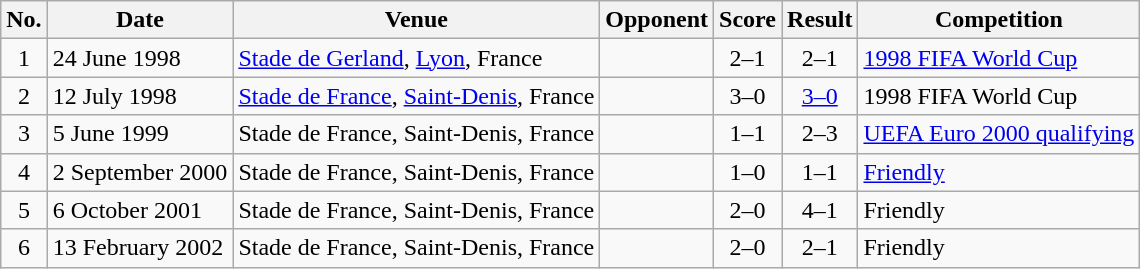<table class="wikitable sortable">
<tr>
<th scope="col">No.</th>
<th scope="col">Date</th>
<th scope="col">Venue</th>
<th scope="col">Opponent</th>
<th scope="col">Score</th>
<th scope="col">Result</th>
<th scope="col">Competition</th>
</tr>
<tr>
<td align="center">1</td>
<td>24 June 1998</td>
<td><a href='#'>Stade de Gerland</a>, <a href='#'>Lyon</a>, France</td>
<td></td>
<td align="center">2–1</td>
<td align="center">2–1</td>
<td><a href='#'>1998 FIFA World Cup</a></td>
</tr>
<tr>
<td align="center">2</td>
<td>12 July 1998</td>
<td><a href='#'>Stade de France</a>, <a href='#'>Saint-Denis</a>, France</td>
<td></td>
<td align="center">3–0</td>
<td align="center"><a href='#'>3–0</a></td>
<td>1998 FIFA World Cup</td>
</tr>
<tr>
<td align="center">3</td>
<td>5 June 1999</td>
<td>Stade de France, Saint-Denis, France</td>
<td></td>
<td align="center">1–1</td>
<td align="center">2–3</td>
<td><a href='#'>UEFA Euro 2000 qualifying</a></td>
</tr>
<tr>
<td align="center">4</td>
<td>2 September 2000</td>
<td>Stade de France, Saint-Denis, France</td>
<td></td>
<td align="center">1–0</td>
<td align="center">1–1</td>
<td><a href='#'>Friendly</a></td>
</tr>
<tr>
<td align="center">5</td>
<td>6 October 2001</td>
<td>Stade de France, Saint-Denis, France</td>
<td></td>
<td align="center">2–0</td>
<td align="center">4–1</td>
<td>Friendly</td>
</tr>
<tr>
<td align="center">6</td>
<td>13 February 2002</td>
<td>Stade de France, Saint-Denis, France</td>
<td></td>
<td align="center">2–0</td>
<td align="center">2–1</td>
<td>Friendly</td>
</tr>
</table>
